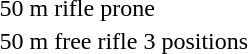<table>
<tr>
<td>50 m rifle prone</td>
<td></td>
<td></td>
<td></td>
</tr>
<tr>
<td>50 m free rifle 3 positions</td>
<td></td>
<td></td>
<td></td>
</tr>
</table>
